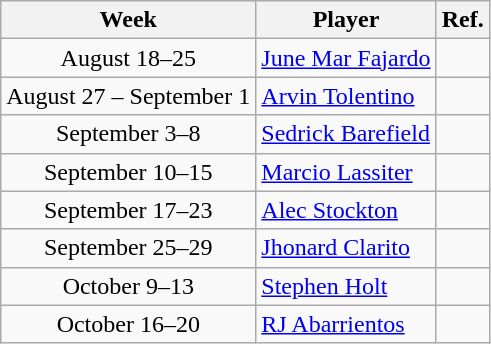<table class="wikitable" border="1">
<tr>
<th>Week</th>
<th>Player</th>
<th>Ref.</th>
</tr>
<tr>
<td align=center>August 18–25</td>
<td><a href='#'>June Mar Fajardo</a> </td>
<td align=center></td>
</tr>
<tr>
<td align=center>August 27 – September 1</td>
<td><a href='#'>Arvin Tolentino</a> </td>
<td align=center></td>
</tr>
<tr>
<td align=center>September 3–8</td>
<td><a href='#'>Sedrick Barefield</a> </td>
<td align=center></td>
</tr>
<tr>
<td align=center>September 10–15</td>
<td><a href='#'>Marcio Lassiter</a> </td>
<td align=center></td>
</tr>
<tr>
<td align=center>September 17–23</td>
<td><a href='#'>Alec Stockton</a> </td>
<td align=center></td>
</tr>
<tr>
<td align=center>September 25–29</td>
<td><a href='#'>Jhonard Clarito</a> </td>
<td align=center></td>
</tr>
<tr>
<td align=center>October 9–13</td>
<td><a href='#'>Stephen Holt</a> </td>
<td align=center></td>
</tr>
<tr>
<td align=center>October 16–20</td>
<td><a href='#'>RJ Abarrientos</a> </td>
<td align=center></td>
</tr>
</table>
